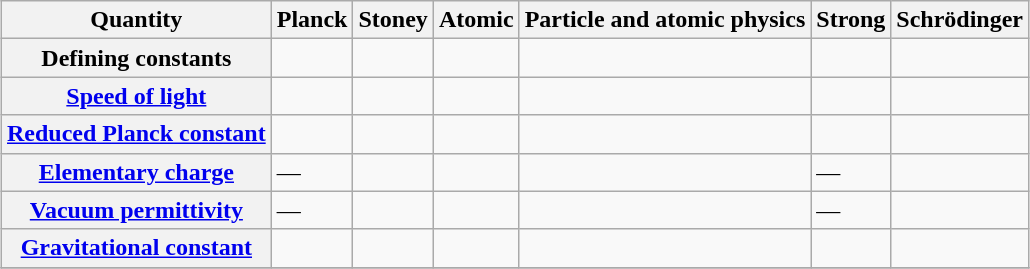<table class="wikitable" style="margin: 1em auto 1em auto;">
<tr>
<th>Quantity</th>
<th>Planck</th>
<th>Stoney</th>
<th>Atomic</th>
<th>Particle and atomic physics</th>
<th>Strong</th>
<th>Schrödinger</th>
</tr>
<tr>
<th>Defining constants</th>
<td></td>
<td></td>
<td></td>
<td></td>
<td></td>
<td></td>
</tr>
<tr>
<th><a href='#'>Speed of light</a></th>
<td></td>
<td></td>
<td></td>
<td></td>
<td></td>
<td></td>
</tr>
<tr>
<th><a href='#'>Reduced Planck constant</a></th>
<td></td>
<td></td>
<td></td>
<td></td>
<td></td>
<td></td>
</tr>
<tr>
<th><a href='#'>Elementary charge</a></th>
<td>—</td>
<td></td>
<td></td>
<td></td>
<td>—</td>
<td></td>
</tr>
<tr>
<th><a href='#'>Vacuum permittivity</a></th>
<td>—</td>
<td></td>
<td></td>
<td></td>
<td>—</td>
<td></td>
</tr>
<tr>
<th><a href='#'>Gravitational constant</a></th>
<td></td>
<td></td>
<td></td>
<td></td>
<td></td>
<td></td>
</tr>
<tr>
</tr>
</table>
